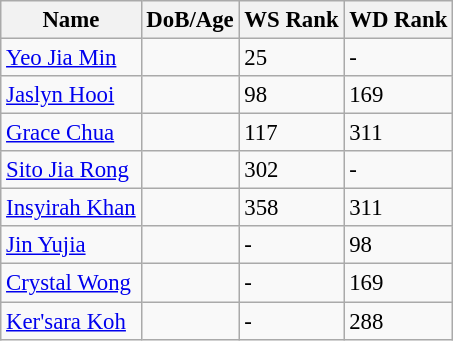<table class="wikitable" style="text-align: left; font-size:95%;">
<tr>
<th>Name</th>
<th>DoB/Age</th>
<th>WS Rank</th>
<th>WD Rank</th>
</tr>
<tr>
<td><a href='#'>Yeo Jia Min</a></td>
<td></td>
<td>25</td>
<td>-</td>
</tr>
<tr>
<td><a href='#'>Jaslyn Hooi</a></td>
<td></td>
<td>98</td>
<td>169</td>
</tr>
<tr>
<td><a href='#'>Grace Chua</a></td>
<td></td>
<td>117</td>
<td>311</td>
</tr>
<tr>
<td><a href='#'>Sito Jia Rong</a></td>
<td></td>
<td>302</td>
<td>-</td>
</tr>
<tr>
<td><a href='#'>Insyirah Khan</a></td>
<td></td>
<td>358</td>
<td>311</td>
</tr>
<tr>
<td><a href='#'>Jin Yujia</a></td>
<td></td>
<td>-</td>
<td>98</td>
</tr>
<tr>
<td><a href='#'>Crystal Wong</a></td>
<td></td>
<td>-</td>
<td>169</td>
</tr>
<tr>
<td><a href='#'>Ker'sara Koh</a></td>
<td></td>
<td>-</td>
<td>288</td>
</tr>
</table>
